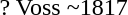<table>
<tr>
<td>? Voss</td>
<td>~1817</td>
</tr>
<tr>
</tr>
</table>
